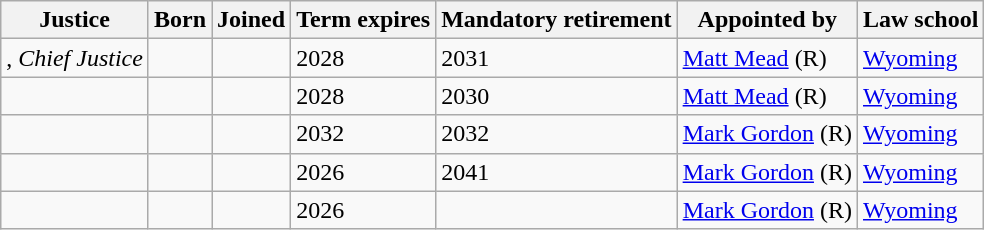<table class="wikitable sortable">
<tr>
<th>Justice</th>
<th>Born</th>
<th>Joined</th>
<th>Term expires</th>
<th>Mandatory retirement</th>
<th>Appointed by</th>
<th>Law school</th>
</tr>
<tr>
<td>, <em>Chief Justice</em></td>
<td></td>
<td></td>
<td>2028</td>
<td>2031</td>
<td><a href='#'>Matt Mead</a> (R)</td>
<td><a href='#'>Wyoming</a></td>
</tr>
<tr>
<td></td>
<td></td>
<td></td>
<td>2028</td>
<td>2030</td>
<td><a href='#'>Matt Mead</a> (R)</td>
<td><a href='#'>Wyoming</a></td>
</tr>
<tr>
<td></td>
<td align="center"></td>
<td></td>
<td>2032</td>
<td>2032</td>
<td><a href='#'>Mark Gordon</a> (R)</td>
<td><a href='#'>Wyoming</a></td>
</tr>
<tr>
<td></td>
<td></td>
<td></td>
<td>2026</td>
<td>2041</td>
<td><a href='#'>Mark Gordon</a> (R)</td>
<td><a href='#'>Wyoming</a></td>
</tr>
<tr>
<td></td>
<td align="center"></td>
<td></td>
<td>2026</td>
<td align="center"></td>
<td><a href='#'>Mark Gordon</a> (R)</td>
<td><a href='#'>Wyoming</a></td>
</tr>
</table>
